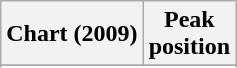<table class="wikitable sortable plainrowheaders">
<tr>
<th scope="col">Chart (2009)</th>
<th scope="col">Peak<br>position</th>
</tr>
<tr>
</tr>
<tr>
</tr>
</table>
